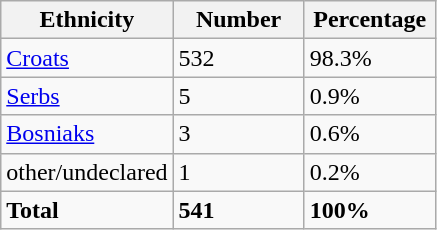<table class="wikitable">
<tr>
<th width="100px">Ethnicity</th>
<th width="80px">Number</th>
<th width="80px">Percentage</th>
</tr>
<tr>
<td><a href='#'>Croats</a></td>
<td>532</td>
<td>98.3%</td>
</tr>
<tr>
<td><a href='#'>Serbs</a></td>
<td>5</td>
<td>0.9%</td>
</tr>
<tr>
<td><a href='#'>Bosniaks</a></td>
<td>3</td>
<td>0.6%</td>
</tr>
<tr>
<td>other/undeclared</td>
<td>1</td>
<td>0.2%</td>
</tr>
<tr>
<td><strong>Total</strong></td>
<td><strong>541</strong></td>
<td><strong>100%</strong></td>
</tr>
</table>
